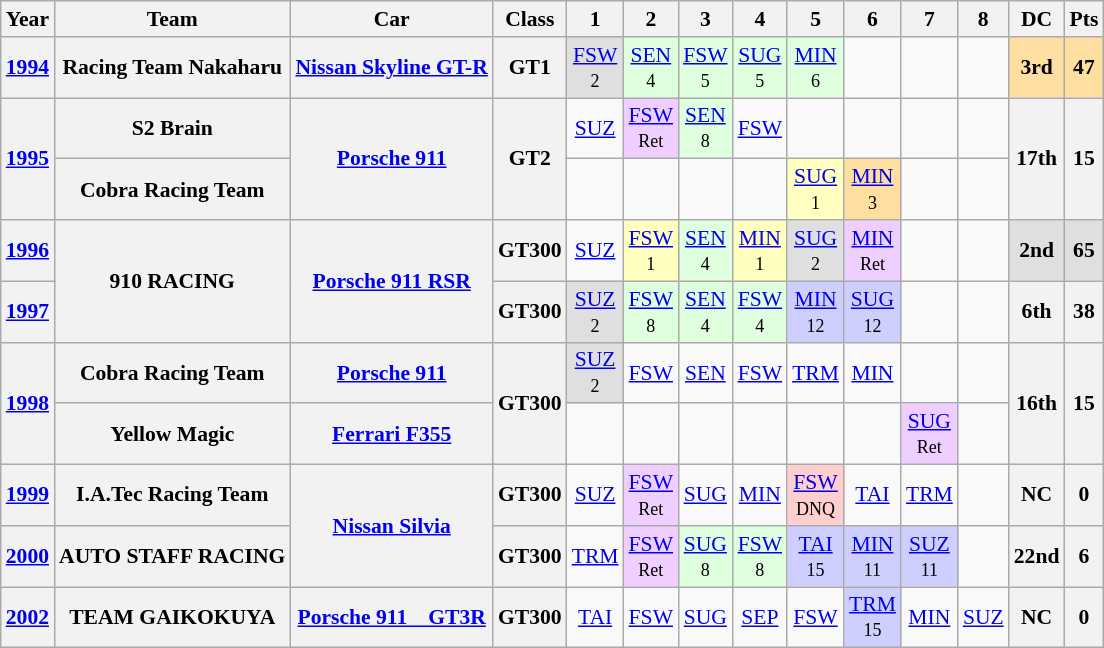<table class="wikitable" style="text-align:center; font-size:90%">
<tr>
<th>Year</th>
<th>Team</th>
<th>Car</th>
<th>Class</th>
<th>1</th>
<th>2</th>
<th>3</th>
<th>4</th>
<th>5</th>
<th>6</th>
<th>7</th>
<th>8</th>
<th>DC</th>
<th>Pts</th>
</tr>
<tr>
<th><a href='#'>1994</a></th>
<th>Racing Team Nakaharu</th>
<th><a href='#'>Nissan Skyline GT-R</a></th>
<th>GT1</th>
<td bgcolor="#DFDFDF"><a href='#'>FSW</a><br><small>2</small></td>
<td bgcolor="#DFFFDF"><a href='#'>SEN</a><br><small>4</small></td>
<td bgcolor="#DFFFDF"><a href='#'>FSW</a><br><small>5</small></td>
<td bgcolor="#DFFFDF"><a href='#'>SUG</a><br><small>5</small></td>
<td bgcolor="#DFFFDF"><a href='#'>MIN</a><br><small>6</small></td>
<td></td>
<td></td>
<td></td>
<td bgcolor="#FFDF9F"><strong>3rd</strong></td>
<td bgcolor="#FFDF9F"><strong>47</strong></td>
</tr>
<tr>
<th rowspan="2"><a href='#'>1995</a></th>
<th>S2 Brain</th>
<th rowspan="2"><a href='#'>Porsche 911</a></th>
<th rowspan="2">GT2</th>
<td><a href='#'>SUZ</a></td>
<td bgcolor="#EFCFFF"><a href='#'>FSW</a><br><small>Ret</small></td>
<td bgcolor="#DFFFDF"><a href='#'>SEN</a><br><small>8</small></td>
<td><a href='#'>FSW</a></td>
<td></td>
<td></td>
<td></td>
<td></td>
<th rowspan="2">17th</th>
<th rowspan="2">15</th>
</tr>
<tr>
<th>Cobra Racing Team</th>
<td></td>
<td></td>
<td></td>
<td></td>
<td bgcolor="#FFFFBF"><a href='#'>SUG</a><br><small>1</small></td>
<td bgcolor="#FFDF9F"><a href='#'>MIN</a><br><small>3</small></td>
<td></td>
<td></td>
</tr>
<tr>
<th><a href='#'>1996</a></th>
<th rowspan="2">910 RACING</th>
<th rowspan="2"><a href='#'>Porsche 911 RSR</a></th>
<th>GT300</th>
<td><a href='#'>SUZ</a></td>
<td bgcolor="#FFFFBF"><a href='#'>FSW</a><br><small>1</small></td>
<td bgcolor="#DFFFDF"><a href='#'>SEN</a><br><small>4</small></td>
<td bgcolor="#FFFFBF"><a href='#'>MIN</a><br><small>1</small></td>
<td bgcolor="#DFDFDF"><a href='#'>SUG</a><br><small>2</small></td>
<td bgcolor="#EFCFFF"><a href='#'>MIN</a><br><small>Ret</small></td>
<td></td>
<td></td>
<td bgcolor="#DFDFDF"><strong>2nd</strong></td>
<td bgcolor="#DFDFDF"><strong>65</strong></td>
</tr>
<tr>
<th><a href='#'>1997</a></th>
<th>GT300</th>
<td bgcolor="#DFDFDF"><a href='#'>SUZ</a><br><small>2</small></td>
<td bgcolor="#DFFFDF"><a href='#'>FSW</a><br><small>8</small></td>
<td bgcolor="#DFFFDF"><a href='#'>SEN</a><br><small>4</small></td>
<td bgcolor="#DFFFDF"><a href='#'>FSW</a><br><small>4</small></td>
<td bgcolor="#CFCFFF"><a href='#'>MIN</a><br><small>12</small></td>
<td bgcolor="#CFCFFF"><a href='#'>SUG</a><br><small>12</small></td>
<td></td>
<td></td>
<th>6th</th>
<th>38</th>
</tr>
<tr>
<th rowspan="2"><a href='#'>1998</a></th>
<th>Cobra Racing Team</th>
<th><a href='#'>Porsche 911</a></th>
<th rowspan="2">GT300</th>
<td bgcolor="#DFDFDF"><a href='#'>SUZ</a><br><small>2</small></td>
<td><a href='#'>FSW</a></td>
<td><a href='#'>SEN</a></td>
<td><a href='#'>FSW</a></td>
<td><a href='#'>TRM</a></td>
<td><a href='#'>MIN</a></td>
<td></td>
<td></td>
<th rowspan="2">16th</th>
<th rowspan="2">15</th>
</tr>
<tr>
<th>Yellow Magic</th>
<th><a href='#'>Ferrari F355</a></th>
<td></td>
<td></td>
<td></td>
<td></td>
<td></td>
<td></td>
<td bgcolor="#EFCFFF"><a href='#'>SUG</a><br><small>Ret</small></td>
<td></td>
</tr>
<tr>
<th><a href='#'>1999</a></th>
<th>I.A.Tec Racing Team</th>
<th rowspan="2"><a href='#'>Nissan Silvia</a></th>
<th>GT300</th>
<td><a href='#'>SUZ</a></td>
<td bgcolor="#EFCFFF"><a href='#'>FSW</a><br><small>Ret</small></td>
<td><a href='#'>SUG</a></td>
<td><a href='#'>MIN</a></td>
<td bgcolor="#FFCFCF"><a href='#'>FSW</a><br><small>DNQ</small></td>
<td><a href='#'>TAI</a></td>
<td><a href='#'>TRM</a></td>
<td></td>
<th>NC</th>
<th>0</th>
</tr>
<tr>
<th><a href='#'>2000</a></th>
<th>AUTO STAFF RACING</th>
<th>GT300</th>
<td><a href='#'>TRM</a></td>
<td bgcolor="#EFCFFF"><a href='#'>FSW</a><br><small>Ret</small></td>
<td bgcolor="#DFFFDF"><a href='#'>SUG</a><br><small>8</small></td>
<td bgcolor="#DFFFDF"><a href='#'>FSW</a><br><small>8</small></td>
<td bgcolor="#CFCFFF"><a href='#'>TAI</a><br><small>15</small></td>
<td bgcolor="#CFCFFF"><a href='#'>MIN</a><br><small>11</small></td>
<td bgcolor="#CFCFFF"><a href='#'>SUZ</a><br><small>11</small></td>
<td></td>
<th>22nd</th>
<th>6</th>
</tr>
<tr>
<th><a href='#'>2002</a></th>
<th>TEAM GAIKOKUYA</th>
<th><a href='#'>Porsche 911　GT3R</a></th>
<th>GT300</th>
<td><a href='#'>TAI</a></td>
<td><a href='#'>FSW</a></td>
<td><a href='#'>SUG</a></td>
<td><a href='#'>SEP</a></td>
<td><a href='#'>FSW</a></td>
<td bgcolor="#CFCFFF"><a href='#'>TRM</a><br><small>15</small></td>
<td><a href='#'>MIN</a></td>
<td><a href='#'>SUZ</a></td>
<th>NC</th>
<th>0</th>
</tr>
</table>
